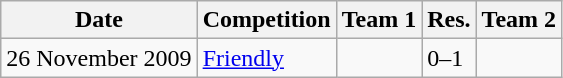<table class="wikitable">
<tr>
<th>Date</th>
<th>Competition</th>
<th>Team 1</th>
<th>Res.</th>
<th>Team 2</th>
</tr>
<tr>
<td>26 November 2009</td>
<td><a href='#'>Friendly</a></td>
<td></td>
<td>0–1</td>
<td></td>
</tr>
</table>
